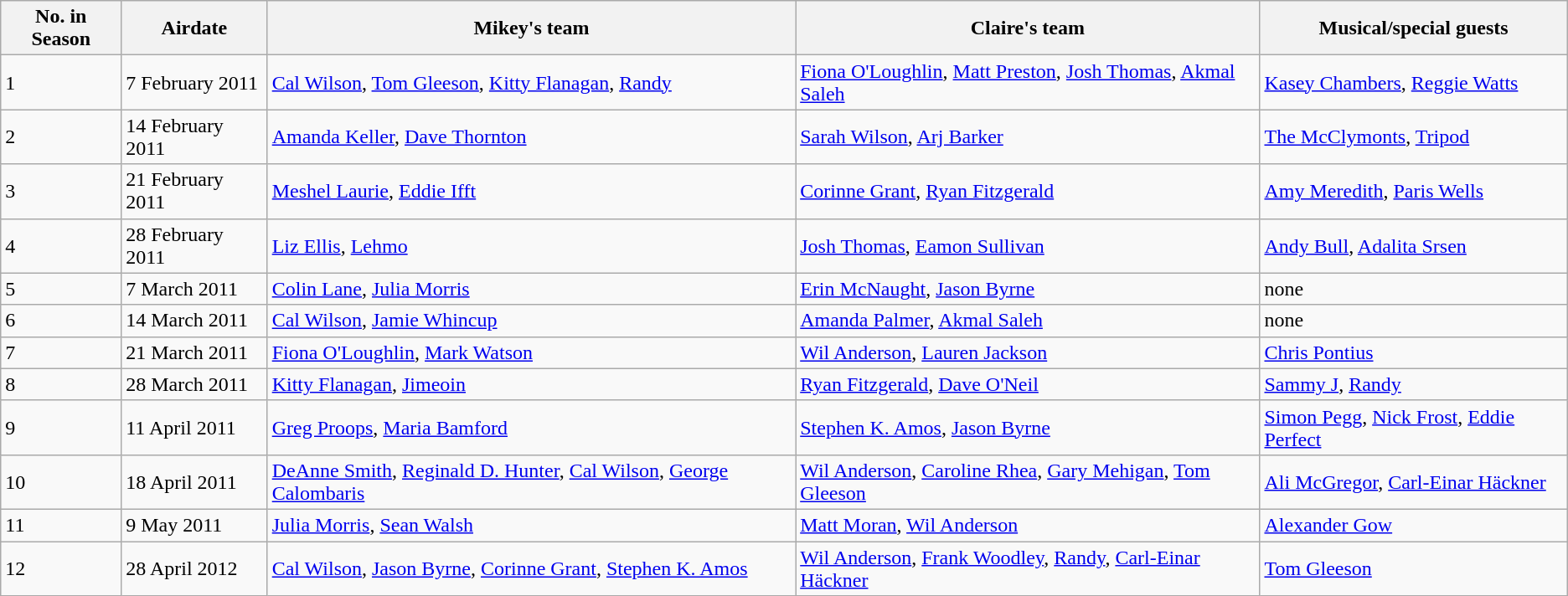<table class="wikitable">
<tr>
<th>No. in Season</th>
<th>Airdate</th>
<th>Mikey's team</th>
<th>Claire's team</th>
<th>Musical/special guests</th>
</tr>
<tr>
<td>1</td>
<td>7 February 2011</td>
<td><a href='#'>Cal Wilson</a>, <a href='#'>Tom Gleeson</a>, <a href='#'>Kitty Flanagan</a>, <a href='#'>Randy</a></td>
<td><a href='#'>Fiona O'Loughlin</a>, <a href='#'>Matt Preston</a>, <a href='#'>Josh Thomas</a>, <a href='#'>Akmal Saleh</a></td>
<td><a href='#'>Kasey Chambers</a>, <a href='#'>Reggie Watts</a></td>
</tr>
<tr>
<td>2</td>
<td>14 February 2011</td>
<td><a href='#'>Amanda Keller</a>, <a href='#'>Dave Thornton</a></td>
<td><a href='#'>Sarah Wilson</a>, <a href='#'>Arj Barker</a></td>
<td><a href='#'>The McClymonts</a>, <a href='#'>Tripod</a></td>
</tr>
<tr>
<td>3</td>
<td>21 February 2011</td>
<td><a href='#'>Meshel Laurie</a>, <a href='#'>Eddie Ifft</a></td>
<td><a href='#'>Corinne Grant</a>, <a href='#'>Ryan Fitzgerald</a></td>
<td><a href='#'>Amy Meredith</a>, <a href='#'>Paris Wells</a></td>
</tr>
<tr>
<td>4</td>
<td>28 February 2011</td>
<td><a href='#'>Liz Ellis</a>, <a href='#'>Lehmo</a></td>
<td><a href='#'>Josh Thomas</a>, <a href='#'>Eamon Sullivan</a></td>
<td><a href='#'>Andy Bull</a>, <a href='#'>Adalita Srsen</a></td>
</tr>
<tr>
<td>5</td>
<td>7 March 2011</td>
<td><a href='#'>Colin Lane</a>, <a href='#'>Julia Morris</a></td>
<td><a href='#'>Erin McNaught</a>, <a href='#'>Jason Byrne</a></td>
<td>none</td>
</tr>
<tr>
<td>6</td>
<td>14 March 2011</td>
<td><a href='#'>Cal Wilson</a>, <a href='#'>Jamie Whincup</a></td>
<td><a href='#'>Amanda Palmer</a>, <a href='#'>Akmal Saleh</a></td>
<td>none</td>
</tr>
<tr>
<td>7</td>
<td>21 March 2011</td>
<td><a href='#'>Fiona O'Loughlin</a>, <a href='#'>Mark Watson</a></td>
<td><a href='#'>Wil Anderson</a>, <a href='#'>Lauren Jackson</a></td>
<td><a href='#'>Chris Pontius</a></td>
</tr>
<tr>
<td>8</td>
<td>28 March 2011</td>
<td><a href='#'>Kitty Flanagan</a>, <a href='#'>Jimeoin</a></td>
<td><a href='#'>Ryan Fitzgerald</a>, <a href='#'>Dave O'Neil</a></td>
<td><a href='#'>Sammy J</a>, <a href='#'>Randy</a></td>
</tr>
<tr>
<td>9</td>
<td>11 April 2011</td>
<td><a href='#'>Greg Proops</a>, <a href='#'>Maria Bamford</a></td>
<td><a href='#'>Stephen K. Amos</a>, <a href='#'>Jason Byrne</a></td>
<td><a href='#'>Simon Pegg</a>, <a href='#'>Nick Frost</a>, <a href='#'>Eddie Perfect</a></td>
</tr>
<tr>
<td>10</td>
<td>18 April 2011</td>
<td><a href='#'>DeAnne Smith</a>, <a href='#'>Reginald D. Hunter</a>, <a href='#'>Cal Wilson</a>, <a href='#'>George Calombaris</a></td>
<td><a href='#'>Wil Anderson</a>, <a href='#'>Caroline Rhea</a>, <a href='#'>Gary Mehigan</a>, <a href='#'>Tom Gleeson</a></td>
<td><a href='#'>Ali McGregor</a>, <a href='#'>Carl-Einar Häckner</a></td>
</tr>
<tr>
<td>11</td>
<td>9 May 2011</td>
<td><a href='#'>Julia Morris</a>, <a href='#'>Sean Walsh</a></td>
<td><a href='#'>Matt Moran</a>, <a href='#'>Wil Anderson</a></td>
<td><a href='#'>Alexander Gow</a></td>
</tr>
<tr>
<td>12</td>
<td>28 April 2012</td>
<td><a href='#'>Cal Wilson</a>, <a href='#'>Jason Byrne</a>, <a href='#'>Corinne Grant</a>, <a href='#'>Stephen K. Amos</a></td>
<td><a href='#'>Wil Anderson</a>, <a href='#'>Frank Woodley</a>, <a href='#'>Randy</a>, <a href='#'>Carl-Einar Häckner</a></td>
<td><a href='#'>Tom Gleeson</a></td>
</tr>
</table>
